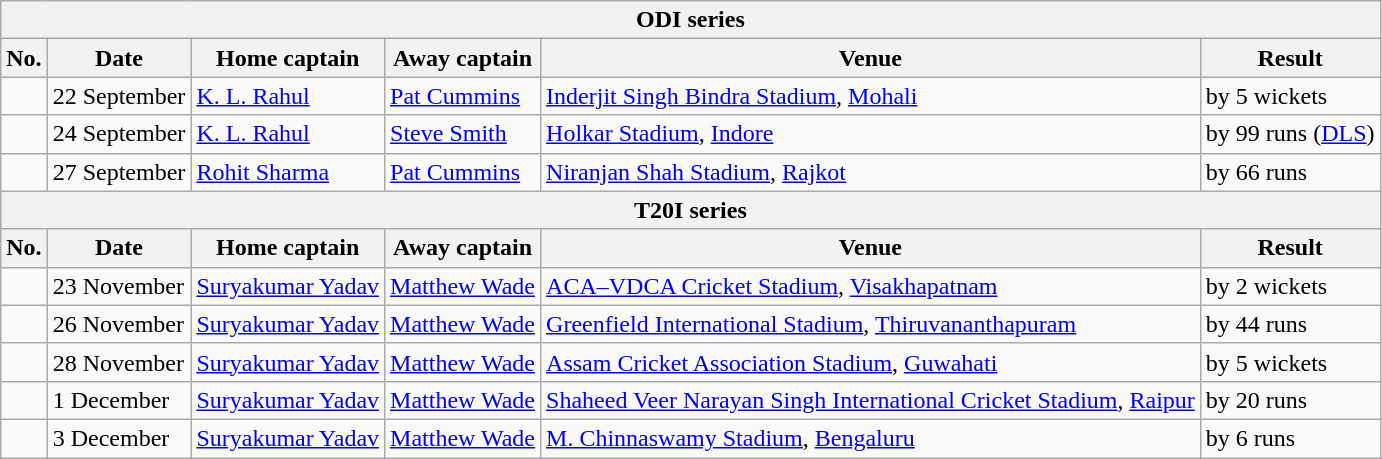<table class="wikitable">
<tr>
<th colspan="9">ODI series</th>
</tr>
<tr>
<th>No.</th>
<th>Date</th>
<th>Home captain</th>
<th>Away captain</th>
<th>Venue</th>
<th>Result</th>
</tr>
<tr>
<td></td>
<td>22 September</td>
<td><a href='#'>K. L. Rahul</a></td>
<td><a href='#'>Pat Cummins</a></td>
<td><a href='#'>Inderjit Singh Bindra Stadium</a>, <a href='#'>Mohali</a></td>
<td> by 5 wickets</td>
</tr>
<tr>
<td></td>
<td>24 September</td>
<td><a href='#'>K. L. Rahul</a></td>
<td><a href='#'>Steve Smith</a></td>
<td><a href='#'>Holkar Stadium</a>, <a href='#'>Indore</a></td>
<td> by 99 runs (<a href='#'>DLS</a>)</td>
</tr>
<tr>
<td></td>
<td>27 September</td>
<td><a href='#'>Rohit Sharma</a></td>
<td><a href='#'>Pat Cummins</a></td>
<td><a href='#'>Niranjan Shah Stadium</a>, <a href='#'>Rajkot</a></td>
<td> by 66 runs</td>
</tr>
<tr>
<th colspan="9">T20I series</th>
</tr>
<tr>
<th>No.</th>
<th>Date</th>
<th>Home captain</th>
<th>Away captain</th>
<th>Venue</th>
<th>Result</th>
</tr>
<tr>
<td></td>
<td>23 November</td>
<td><a href='#'>Suryakumar Yadav</a></td>
<td><a href='#'>Matthew Wade</a></td>
<td><a href='#'>ACA–VDCA Cricket Stadium</a>, <a href='#'>Visakhapatnam</a></td>
<td> by 2 wickets</td>
</tr>
<tr>
<td></td>
<td>26 November</td>
<td><a href='#'>Suryakumar Yadav</a></td>
<td><a href='#'>Matthew Wade</a></td>
<td><a href='#'>Greenfield International Stadium</a>, <a href='#'>Thiruvananthapuram</a></td>
<td> by 44 runs</td>
</tr>
<tr>
<td></td>
<td>28 November</td>
<td><a href='#'>Suryakumar Yadav</a></td>
<td><a href='#'>Matthew Wade</a></td>
<td><a href='#'>Assam Cricket Association Stadium</a>, <a href='#'>Guwahati</a></td>
<td> by 5 wickets</td>
</tr>
<tr>
<td></td>
<td>1 December</td>
<td><a href='#'>Suryakumar Yadav</a></td>
<td><a href='#'>Matthew Wade</a></td>
<td><a href='#'>Shaheed Veer Narayan Singh International Cricket Stadium</a>, <a href='#'>Raipur</a></td>
<td> by 20 runs</td>
</tr>
<tr>
<td></td>
<td>3 December</td>
<td><a href='#'>Suryakumar Yadav</a></td>
<td><a href='#'>Matthew Wade</a></td>
<td><a href='#'>M. Chinnaswamy Stadium</a>, <a href='#'>Bengaluru</a></td>
<td> by 6 runs</td>
</tr>
</table>
